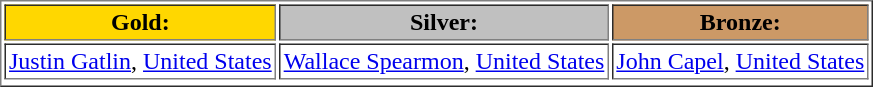<table border="1" Cellpadding="2">
<tr>
<td style="text-align:center;background-color:gold;"><strong>Gold:</strong></td>
<td style="text-align:center;background-color:silver;"><strong>Silver:</strong></td>
<td style="text-align:center;background-color:#CC9966;"><strong>Bronze:</strong></td>
</tr>
<tr>
<td> <a href='#'>Justin Gatlin</a>, <a href='#'>United States</a></td>
<td> <a href='#'>Wallace Spearmon</a>, <a href='#'>United States</a></td>
<td> <a href='#'>John Capel</a>, <a href='#'>United States</a></td>
</tr>
<tr>
</tr>
</table>
